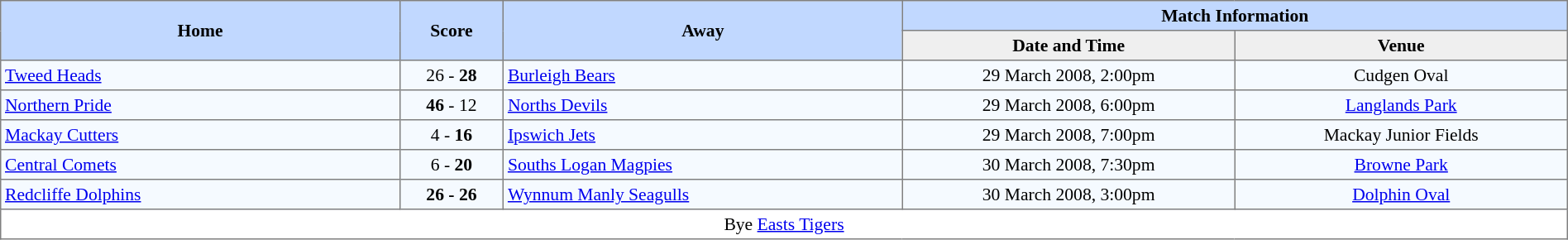<table border=1 style="border-collapse:collapse; font-size:90%; text-align:center;" cellpadding=3 cellspacing=0>
<tr bgcolor=#C1D8FF>
<th rowspan=2 width=12%>Home</th>
<th rowspan=2 width=3%>Score</th>
<th rowspan=2 width=12%>Away</th>
<th colspan=5>Match Information</th>
</tr>
<tr bgcolor=#EFEFEF>
<th width=10%>Date and Time</th>
<th width=10%>Venue</th>
</tr>
<tr bgcolor=#F5FAFF>
<td align=left> <a href='#'>Tweed Heads</a></td>
<td>26 - <strong>28</strong></td>
<td align=left> <a href='#'>Burleigh Bears</a></td>
<td>29 March 2008, 2:00pm</td>
<td>Cudgen Oval</td>
</tr>
<tr bgcolor=#F5FAFF>
<td align=left> <a href='#'>Northern Pride</a></td>
<td><strong>46</strong> - 12</td>
<td align=left> <a href='#'>Norths Devils</a></td>
<td>29 March 2008, 6:00pm</td>
<td><a href='#'>Langlands Park</a></td>
</tr>
<tr bgcolor=#F5FAFF>
<td align=left> <a href='#'>Mackay Cutters</a></td>
<td>4 - <strong>16</strong></td>
<td align=left> <a href='#'>Ipswich Jets</a></td>
<td>29 March 2008, 7:00pm</td>
<td>Mackay Junior Fields</td>
</tr>
<tr bgcolor=#F5FAFF>
<td align=left> <a href='#'>Central Comets</a></td>
<td>6 - <strong>20</strong></td>
<td align=left> <a href='#'>Souths Logan Magpies</a></td>
<td>30 March 2008, 7:30pm</td>
<td><a href='#'>Browne Park</a></td>
</tr>
<tr bgcolor=#F5FAFF>
<td align=left> <a href='#'>Redcliffe Dolphins</a></td>
<td><strong>26 - 26</strong></td>
<td align=left> <a href='#'>Wynnum Manly Seagulls</a></td>
<td>30 March 2008, 3:00pm</td>
<td><a href='#'>Dolphin Oval</a></td>
</tr>
<tr>
<td colspan=5>Bye  <a href='#'>Easts Tigers</a></td>
</tr>
</table>
